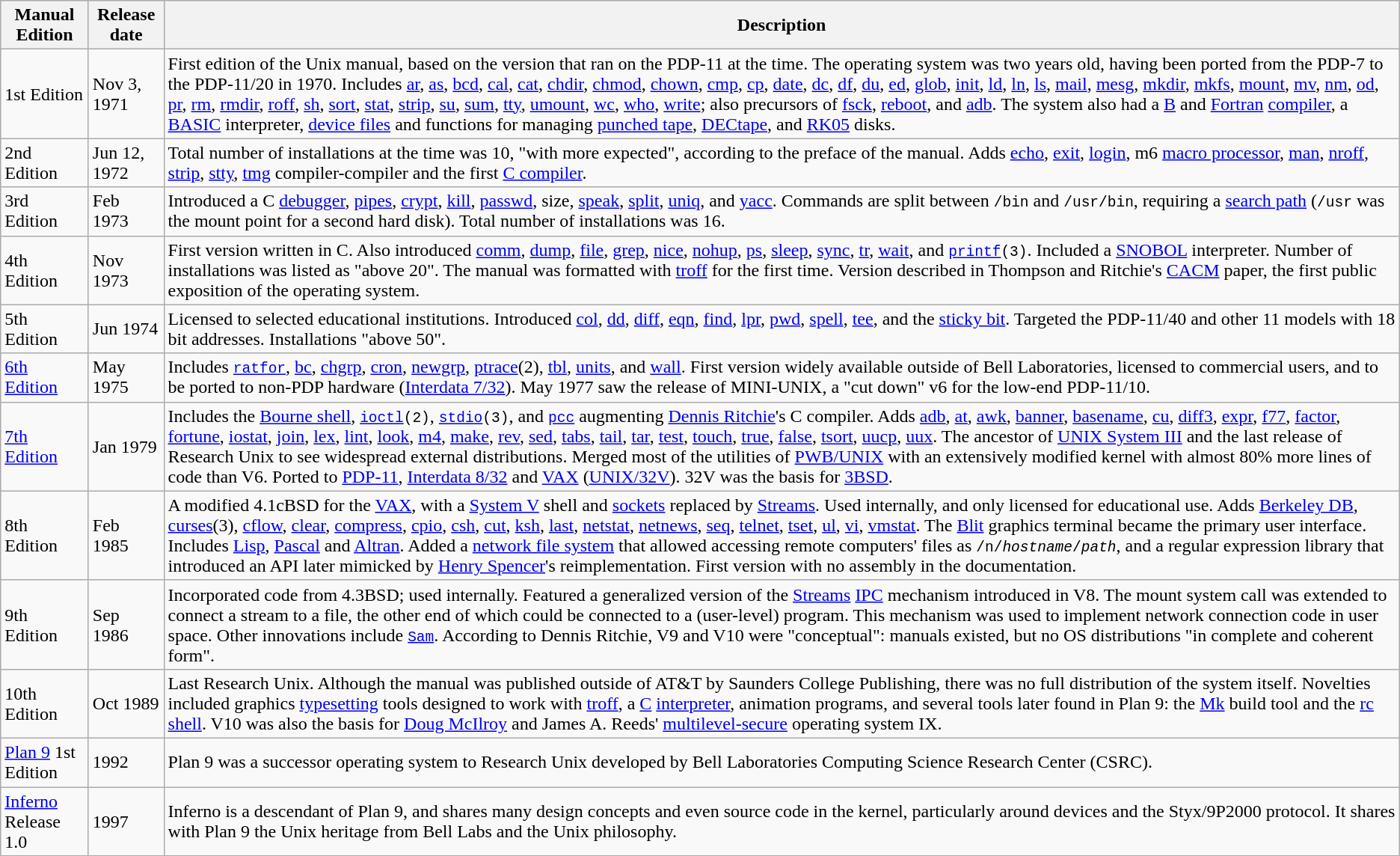<table class="wikitable">
<tr>
<th>Manual Edition</th>
<th>Release date</th>
<th>Description</th>
</tr>
<tr>
<td>1st Edition</td>
<td>Nov 3, 1971</td>
<td>First edition of the Unix manual, based on the version that ran on the PDP-11 at the time. The operating system was two years old, having been ported from the PDP-7 to the PDP-11/20 in 1970. Includes <a href='#'>ar</a>, <a href='#'>as</a>, <a href='#'>bcd</a>, <a href='#'>cal</a>, <a href='#'>cat</a>, <a href='#'>chdir</a>, <a href='#'>chmod</a>, <a href='#'>chown</a>, <a href='#'>cmp</a>, <a href='#'>cp</a>, <a href='#'>date</a>, <a href='#'>dc</a>, <a href='#'>df</a>, <a href='#'>du</a>, <a href='#'>ed</a>, <a href='#'>glob</a>, <a href='#'>init</a>, <a href='#'>ld</a>, <a href='#'>ln</a>, <a href='#'>ls</a>, <a href='#'>mail</a>, <a href='#'>mesg</a>, <a href='#'>mkdir</a>, <a href='#'>mkfs</a>, <a href='#'>mount</a>, <a href='#'>mv</a>, <a href='#'>nm</a>, <a href='#'>od</a>, <a href='#'>pr</a>, <a href='#'>rm</a>, <a href='#'>rmdir</a>, <a href='#'>roff</a>, <a href='#'>sh</a>, <a href='#'>sort</a>, <a href='#'>stat</a>, <a href='#'>strip</a>, <a href='#'>su</a>, <a href='#'>sum</a>, <a href='#'>tty</a>, <a href='#'>umount</a>, <a href='#'>wc</a>, <a href='#'>who</a>, <a href='#'>write</a>; also precursors of <a href='#'>fsck</a>, <a href='#'>reboot</a>, and <a href='#'>adb</a>. The system also had a <a href='#'>B</a> and <a href='#'>Fortran</a> <a href='#'>compiler</a>, a <a href='#'>BASIC</a> interpreter, <a href='#'>device files</a> and functions for managing <a href='#'>punched tape</a>, <a href='#'>DECtape</a>, and <a href='#'>RK05</a> disks.</td>
</tr>
<tr>
<td>2nd Edition</td>
<td>Jun 12, 1972</td>
<td>Total number of installations at the time was 10, "with more expected", according to the preface of the manual. Adds <a href='#'>echo</a>, <a href='#'>exit</a>, <a href='#'>login</a>, m6 <a href='#'>macro processor</a>, <a href='#'>man</a>, <a href='#'>nroff</a>, <a href='#'>strip</a>, <a href='#'>stty</a>, <a href='#'>tmg</a> compiler-compiler and the first <a href='#'>C compiler</a>.</td>
</tr>
<tr>
<td>3rd Edition</td>
<td>Feb 1973</td>
<td>Introduced a C <a href='#'>debugger</a>, <a href='#'>pipes</a>, <a href='#'>crypt</a>, <a href='#'>kill</a>, <a href='#'>passwd</a>, size, <a href='#'>speak</a>, <a href='#'>split</a>, <a href='#'>uniq</a>, and <a href='#'>yacc</a>. Commands are split between <code>/bin</code> and <code>/usr/bin</code>, requiring a <a href='#'>search path</a> (<code>/usr</code> was the mount point for a second hard disk). Total number of installations was 16.</td>
</tr>
<tr>
<td>4th Edition</td>
<td>Nov 1973</td>
<td>First version written in C. Also introduced <a href='#'>comm</a>, <a href='#'>dump</a>, <a href='#'>file</a>, <a href='#'>grep</a>, <a href='#'>nice</a>, <a href='#'>nohup</a>, <a href='#'>ps</a>, <a href='#'>sleep</a>, <a href='#'>sync</a>, <a href='#'>tr</a>, <a href='#'>wait</a>, and <code><a href='#'>printf</a>(3)</code>. Included a <a href='#'>SNOBOL</a> interpreter. Number of installations was listed as "above 20". The manual was formatted with <a href='#'>troff</a> for the first time. Version described in Thompson and Ritchie's <a href='#'>CACM</a> paper, the first public exposition of the operating system.</td>
</tr>
<tr>
<td>5th Edition</td>
<td>Jun 1974</td>
<td>Licensed to selected educational institutions. Introduced <a href='#'>col</a>, <a href='#'>dd</a>, <a href='#'>diff</a>, <a href='#'>eqn</a>, <a href='#'>find</a>, <a href='#'>lpr</a>, <a href='#'>pwd</a>, <a href='#'>spell</a>, <a href='#'>tee</a>,  and the <a href='#'>sticky bit</a>. Targeted the PDP-11/40 and other 11 models with 18 bit addresses. Installations "above 50".</td>
</tr>
<tr>
<td><a href='#'>6th Edition</a></td>
<td>May 1975</td>
<td>Includes <code><a href='#'>ratfor</a></code>, <a href='#'>bc</a>, <a href='#'>chgrp</a>, <a href='#'>cron</a>, <a href='#'>newgrp</a>, <a href='#'>ptrace</a>(2), <a href='#'>tbl</a>, <a href='#'>units</a>, and <a href='#'>wall</a>. First version widely available outside of Bell Laboratories, licensed to commercial users, and to be ported to non-PDP hardware (<a href='#'>Interdata 7/32</a>). May 1977 saw the release of MINI-UNIX, a "cut down" v6 for the low-end PDP-11/10.</td>
</tr>
<tr>
<td><a href='#'>7th Edition</a></td>
<td>Jan 1979</td>
<td>Includes the <a href='#'>Bourne shell</a>, <code><a href='#'>ioctl</a>(2)</code>, <code><a href='#'>stdio</a>(3)</code>, and <code><a href='#'>pcc</a></code> augmenting <a href='#'>Dennis Ritchie</a>'s C compiler. Adds <a href='#'>adb</a>, <a href='#'>at</a>, <a href='#'>awk</a>, <a href='#'>banner</a>, <a href='#'>basename</a>, <a href='#'>cu</a>, <a href='#'>diff3</a>, <a href='#'>expr</a>, <a href='#'>f77</a>, <a href='#'>factor</a>, <a href='#'>fortune</a>, <a href='#'>iostat</a>, <a href='#'>join</a>, <a href='#'>lex</a>, <a href='#'>lint</a>, <a href='#'>look</a>, <a href='#'>m4</a>, <a href='#'>make</a>, <a href='#'>rev</a>, <a href='#'>sed</a>, <a href='#'>tabs</a>, <a href='#'>tail</a>, <a href='#'>tar</a>, <a href='#'>test</a>, <a href='#'>touch</a>, <a href='#'>true</a>, <a href='#'>false</a>, <a href='#'>tsort</a>, <a href='#'>uucp</a>, <a href='#'>uux</a>. The ancestor of <a href='#'>UNIX System III</a> and the last release of Research Unix to see widespread external distributions. Merged most of the utilities of <a href='#'>PWB/UNIX</a> with an extensively modified kernel with almost 80% more lines of code than V6. Ported to <a href='#'>PDP-11</a>, <a href='#'>Interdata 8/32</a> and <a href='#'>VAX</a> (<a href='#'>UNIX/32V</a>). 32V was the basis for <a href='#'>3BSD</a>.</td>
</tr>
<tr>
<td>8th Edition</td>
<td>Feb 1985</td>
<td>A modified 4.1cBSD for the <a href='#'>VAX</a>, with a <a href='#'>System V</a> shell and <a href='#'>sockets</a> replaced by <a href='#'>Streams</a>. Used internally, and only licensed for educational use. Adds <a href='#'>Berkeley DB</a>, <a href='#'>curses</a>(3), <a href='#'>cflow</a>, <a href='#'>clear</a>, <a href='#'>compress</a>, <a href='#'>cpio</a>, <a href='#'>csh</a>, <a href='#'>cut</a>, <a href='#'>ksh</a>, <a href='#'>last</a>, <a href='#'>netstat</a>, <a href='#'>netnews</a>, <a href='#'>seq</a>, <a href='#'>telnet</a>, <a href='#'>tset</a>, <a href='#'>ul</a>, <a href='#'>vi</a>, <a href='#'>vmstat</a>. The <a href='#'>Blit</a> graphics terminal became the primary user interface. Includes <a href='#'>Lisp</a>, <a href='#'>Pascal</a> and <a href='#'>Altran</a>. Added a <a href='#'>network file system</a> that allowed accessing remote computers' files as <code>/n/<em>hostname</em>/<em>path</em></code>, and a regular expression library that introduced an API later mimicked by <a href='#'>Henry Spencer</a>'s reimplementation. First version with no assembly in the documentation.</td>
</tr>
<tr>
<td>9th Edition</td>
<td>Sep 1986</td>
<td>Incorporated code from 4.3BSD; used internally. Featured a generalized version of the <a href='#'>Streams</a> <a href='#'>IPC</a> mechanism introduced in V8. The mount system call was extended to connect a stream to a file, the other end of which could be connected to a (user-level) program. This mechanism was used to implement network connection code in user space. Other innovations include <code><a href='#'>Sam</a></code>. According to Dennis Ritchie, V9 and V10 were "conceptual": manuals existed, but no OS distributions "in complete and coherent form".</td>
</tr>
<tr>
<td>10th Edition</td>
<td>Oct 1989</td>
<td>Last Research Unix. Although the manual was published outside of AT&T by Saunders College Publishing, there was no full distribution of the system itself. Novelties included graphics <a href='#'>typesetting</a> tools designed to work with <a href='#'>troff</a>, a <a href='#'>C</a> <a href='#'>interpreter</a>, animation programs, and several tools later found in Plan 9: the <a href='#'>Mk</a> build tool and the <a href='#'>rc shell</a>. V10 was also the basis for <a href='#'>Doug McIlroy</a> and James A. Reeds' <a href='#'>multilevel-secure</a> operating system IX.</td>
</tr>
<tr>
<td><a href='#'>Plan 9</a> 1st Edition</td>
<td>1992</td>
<td>Plan 9 was a successor operating system to Research Unix developed by Bell Laboratories Computing Science Research Center (CSRC).</td>
</tr>
<tr>
<td><a href='#'>Inferno</a> Release 1.0</td>
<td>1997</td>
<td>Inferno is a descendant of Plan 9, and shares many design concepts and even source code in the kernel, particularly around devices and the Styx/9P2000 protocol. It shares with Plan 9 the Unix heritage from Bell Labs and the Unix philosophy.</td>
</tr>
</table>
